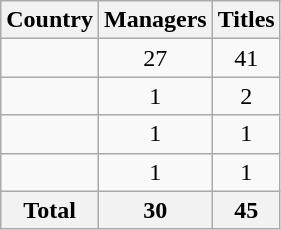<table class="sortable wikitable">
<tr>
<th>Country</th>
<th>Managers</th>
<th>Titles</th>
</tr>
<tr>
<td></td>
<td align=center>27</td>
<td align=center>41</td>
</tr>
<tr>
<td></td>
<td align=center>1</td>
<td align=center>2</td>
</tr>
<tr>
<td></td>
<td align=center>1</td>
<td align=center>1</td>
</tr>
<tr>
<td></td>
<td align=center>1</td>
<td align=center>1</td>
</tr>
<tr>
<th>Total</th>
<th align=center>30</th>
<th align=center>45</th>
</tr>
</table>
